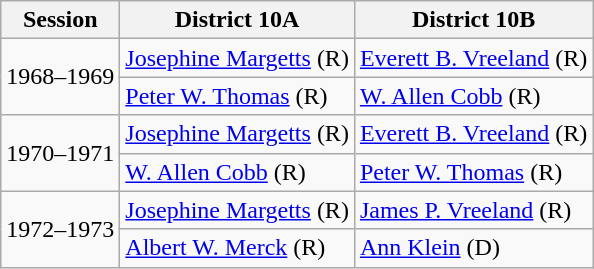<table class="wikitable">
<tr>
<th>Session</th>
<th>District 10A</th>
<th>District 10B</th>
</tr>
<tr>
<td rowspan=2>1968–1969</td>
<td><a href='#'>Josephine Margetts</a> (R)</td>
<td><a href='#'>Everett B. Vreeland</a> (R)</td>
</tr>
<tr>
<td><a href='#'>Peter W. Thomas</a> (R)</td>
<td><a href='#'>W. Allen Cobb</a> (R)</td>
</tr>
<tr>
<td rowspan=2>1970–1971</td>
<td><a href='#'>Josephine Margetts</a> (R)</td>
<td><a href='#'>Everett B. Vreeland</a> (R)</td>
</tr>
<tr>
<td><a href='#'>W. Allen Cobb</a> (R)</td>
<td><a href='#'>Peter W. Thomas</a> (R)</td>
</tr>
<tr>
<td rowspan=2>1972–1973</td>
<td><a href='#'>Josephine Margetts</a> (R)</td>
<td><a href='#'>James P. Vreeland</a> (R)</td>
</tr>
<tr>
<td><a href='#'>Albert W. Merck</a> (R)</td>
<td><a href='#'>Ann Klein</a> (D)</td>
</tr>
</table>
